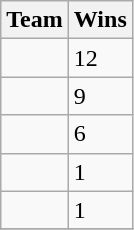<table class="wikitable sortable">
<tr>
<th>Team</th>
<th>Wins</th>
</tr>
<tr>
<td></td>
<td>12</td>
</tr>
<tr>
<td></td>
<td>9</td>
</tr>
<tr>
<td></td>
<td>6</td>
</tr>
<tr>
<td></td>
<td>1</td>
</tr>
<tr>
<td></td>
<td>1</td>
</tr>
<tr>
</tr>
</table>
